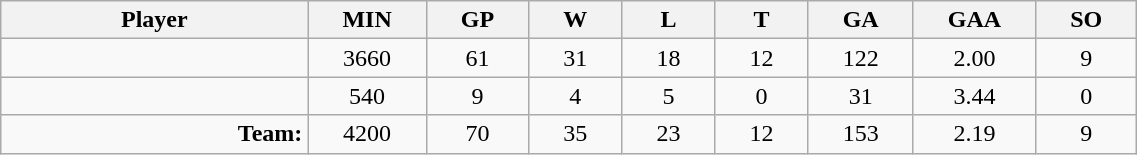<table class="wikitable sortable" width="60%">
<tr>
<th bgcolor="#DDDDFF" width="10%">Player</th>
<th width="3%" bgcolor="#DDDDFF" title="Minutes played">MIN</th>
<th width="3%" bgcolor="#DDDDFF" title="Games played in">GP</th>
<th width="3%" bgcolor="#DDDDFF" title="Games played in">W</th>
<th width="3%" bgcolor="#DDDDFF"title="Games played in">L</th>
<th width="3%" bgcolor="#DDDDFF" title="Ties">T</th>
<th width="3%" bgcolor="#DDDDFF" title="Goals against">GA</th>
<th width="3%" bgcolor="#DDDDFF" title="Goals against average">GAA</th>
<th width="3%" bgcolor="#DDDDFF"title="Shut-outs">SO</th>
</tr>
<tr align="center">
<td align="right"></td>
<td>3660</td>
<td>61</td>
<td>31</td>
<td>18</td>
<td>12</td>
<td>122</td>
<td>2.00</td>
<td>9</td>
</tr>
<tr align="center">
<td align="right"></td>
<td>540</td>
<td>9</td>
<td>4</td>
<td>5</td>
<td>0</td>
<td>31</td>
<td>3.44</td>
<td>0</td>
</tr>
<tr align="center">
<td align="right"><strong>Team:</strong></td>
<td>4200</td>
<td>70</td>
<td>35</td>
<td>23</td>
<td>12</td>
<td>153</td>
<td>2.19</td>
<td>9</td>
</tr>
</table>
